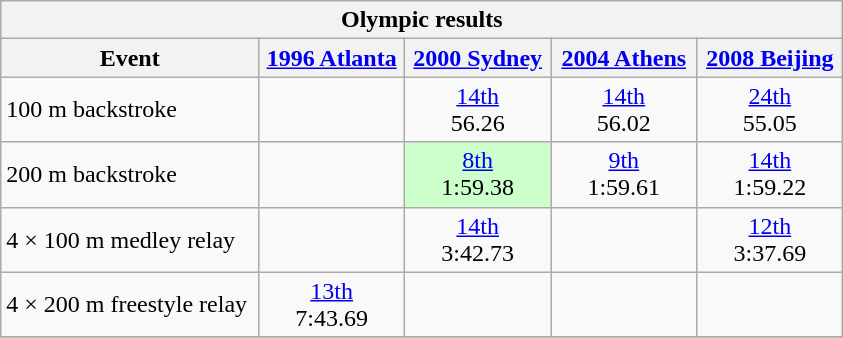<table class="wikitable" style="text-align: center">
<tr>
<th colspan=5>Olympic results</th>
</tr>
<tr>
<th>Event</th>
<th width="90"><a href='#'>1996 Atlanta</a></th>
<th width="90"><a href='#'>2000 Sydney</a></th>
<th width="90"><a href='#'>2004 Athens</a></th>
<th width="90"><a href='#'>2008 Beijing</a></th>
</tr>
<tr>
<td align=left>100 m backstroke </td>
<td></td>
<td><a href='#'>14th</a><br>56.26</td>
<td><a href='#'>14th</a><br>56.02</td>
<td><a href='#'>24th</a><br>55.05</td>
</tr>
<tr>
<td align=left>200 m backstroke </td>
<td></td>
<td style="background: #ccffcc"><a href='#'>8th</a><br>1:59.38</td>
<td><a href='#'>9th</a><br>1:59.61</td>
<td><a href='#'>14th</a><br>1:59.22</td>
</tr>
<tr>
<td align=left>4 × 100 m medley relay</td>
<td></td>
<td><a href='#'>14th</a><br>3:42.73</td>
<td></td>
<td><a href='#'>12th</a><br>3:37.69</td>
</tr>
<tr>
<td align=left>4 × 200 m freestyle relay </td>
<td><a href='#'>13th</a><br>7:43.69</td>
<td></td>
<td></td>
<td></td>
</tr>
<tr>
</tr>
</table>
